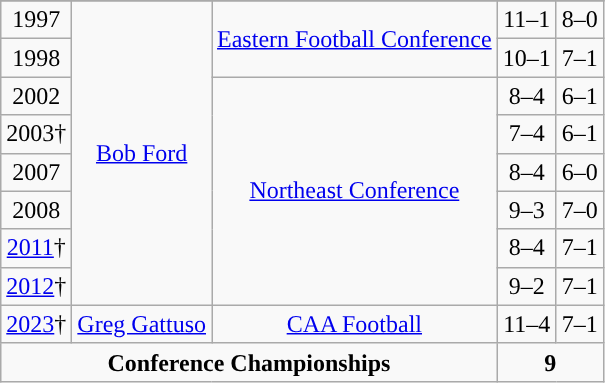<table class="wikitable" style="text-align:center;">
<tr>
</tr>
<tr>
<td>1997</td>
<td rowspan="8"><a href='#'>Bob Ford</a></td>
<td rowspan="2"><a href='#'>Eastern Football Conference</a></td>
<td>11–1</td>
<td>8–0</td>
</tr>
<tr align="center">
<td>1998</td>
<td>10–1</td>
<td>7–1</td>
</tr>
<tr>
<td>2002</td>
<td rowspan="6"><a href='#'>Northeast Conference</a></td>
<td>8–4</td>
<td>6–1</td>
</tr>
<tr align="center">
<td>2003†</td>
<td>7–4</td>
<td>6–1</td>
</tr>
<tr align="center">
<td>2007</td>
<td>8–4</td>
<td>6–0</td>
</tr>
<tr align="center">
<td>2008</td>
<td>9–3</td>
<td>7–0</td>
</tr>
<tr align="center">
<td><a href='#'>2011</a>†</td>
<td>8–4</td>
<td>7–1</td>
</tr>
<tr align="center">
<td><a href='#'>2012</a>†</td>
<td>9–2</td>
<td>7–1</td>
</tr>
<tr align="center">
<td><a href='#'>2023</a>†</td>
<td><a href='#'>Greg Gattuso</a></td>
<td><a href='#'>CAA Football</a></td>
<td>11–4</td>
<td>7–1</td>
</tr>
<tr align="center">
<td colspan=3><strong>Conference Championships</strong></td>
<td colspan=3><strong>9</strong></td>
</tr>
</table>
